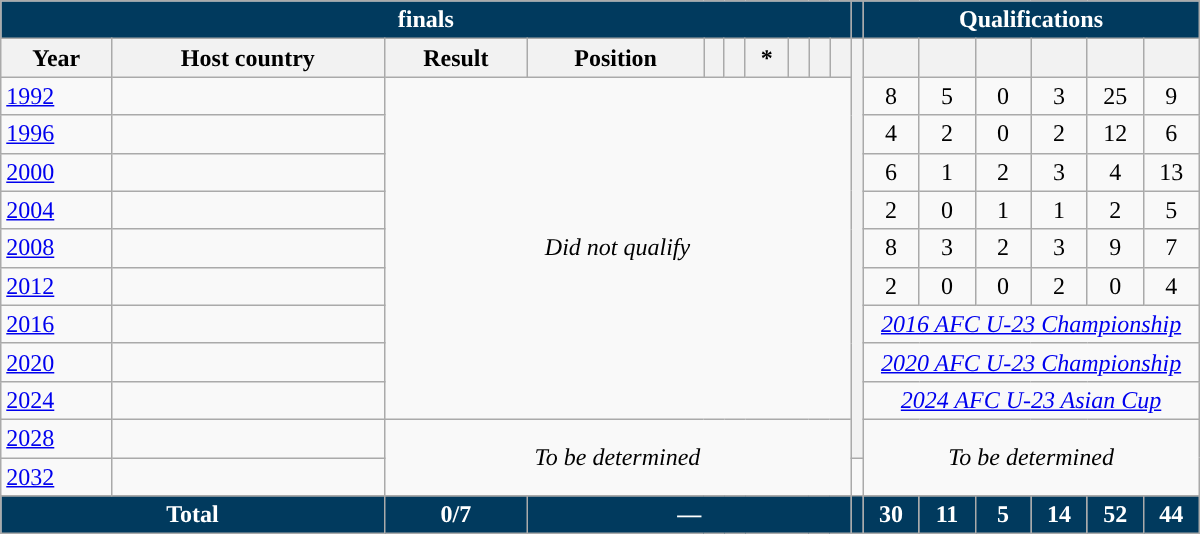<table class="wikitable" style="text-align: center; font-size:100%; width: 800px">
<tr>
<th colspan="10" style="background: #013A5E; color: #FFFFFF;"><a href='#'></a> finals</th>
<th style="background: #013A5E; color: #FFFFFF;"></th>
<th colspan="6" style="background: #013A5E; color: #FFFFFF;">Qualifications</th>
</tr>
<tr>
<th>Year</th>
<th>Host country</th>
<th>Result</th>
<th>Position</th>
<th></th>
<th></th>
<th>*</th>
<th></th>
<th></th>
<th></th>
<th rowspan="11" style="width:1%;"></th>
<th width=30></th>
<th width=30></th>
<th width=30></th>
<th width=30></th>
<th width=30></th>
<th width=30></th>
</tr>
<tr>
<td style="text-align: left"><a href='#'>1992</a></td>
<td style="text-align: left"></td>
<td colspan="8" rowspan=9 style="text-align:center"><em>Did not qualify</em></td>
<td>8</td>
<td>5</td>
<td>0</td>
<td>3</td>
<td>25</td>
<td>9</td>
</tr>
<tr>
<td style="text-align: left"><a href='#'>1996</a></td>
<td style="text-align: left"></td>
<td>4</td>
<td>2</td>
<td>0</td>
<td>2</td>
<td>12</td>
<td>6</td>
</tr>
<tr>
<td style="text-align: left"><a href='#'>2000</a></td>
<td style="text-align: left"></td>
<td>6</td>
<td>1</td>
<td>2</td>
<td>3</td>
<td>4</td>
<td>13</td>
</tr>
<tr>
<td style="text-align: left"><a href='#'>2004</a></td>
<td style="text-align: left"></td>
<td>2</td>
<td>0</td>
<td>1</td>
<td>1</td>
<td>2</td>
<td>5</td>
</tr>
<tr>
<td style="text-align: left"><a href='#'>2008</a></td>
<td style="text-align: left"></td>
<td>8</td>
<td>3</td>
<td>2</td>
<td>3</td>
<td>9</td>
<td>7</td>
</tr>
<tr>
<td style="text-align: left"><a href='#'>2012</a></td>
<td style="text-align: left"></td>
<td>2</td>
<td>0</td>
<td>0</td>
<td>2</td>
<td>0</td>
<td>4</td>
</tr>
<tr>
<td style="text-align: left"><a href='#'>2016</a></td>
<td style="text-align: left"></td>
<td colspan="6" style="text-align:center"><em><a href='#'>2016 AFC U-23 Championship</a></em></td>
</tr>
<tr>
<td style="text-align: left"><a href='#'>2020</a></td>
<td style="text-align: left"></td>
<td colspan="6" style="text-align:center"><em><a href='#'>2020 AFC U-23 Championship</a></em></td>
</tr>
<tr>
<td style="text-align: left"><a href='#'>2024</a></td>
<td style="text-align: left"></td>
<td colspan="6" style="text-align:center"><em><a href='#'>2024 AFC U-23 Asian Cup</a></em></td>
</tr>
<tr>
<td style="text-align: left"><a href='#'>2028</a></td>
<td style="text-align: left"></td>
<td colspan="8" rowspan="2" style="text-align:center"><em>To be determined</em></td>
<td colspan="6" rowspan="2" style="text-align:center"><em>To be determined</em></td>
</tr>
<tr>
<td style="text-align: left"><a href='#'>2032</a></td>
<td style="text-align: left"></td>
</tr>
<tr>
</tr>
<tr style="background: #013A5E; color: #FFFFFF;|">
<td colspan="2"><strong>Total</strong></td>
<td><strong>0/7</strong></td>
<td colspan=7><strong>—</strong></td>
<td></td>
<td><strong>30</strong></td>
<td><strong>11</strong></td>
<td><strong>5</strong></td>
<td><strong>14</strong></td>
<td><strong>52</strong></td>
<td><strong>44</strong></td>
</tr>
</table>
